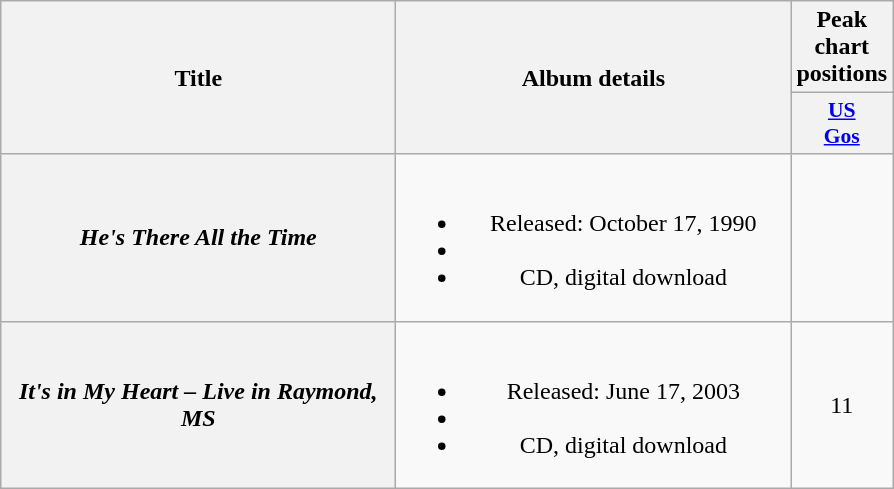<table class="wikitable plainrowheaders" style="text-align:center;">
<tr>
<th scope="col" rowspan="2" style="width:16em;">Title</th>
<th scope="col" rowspan="2" style="width:16em;">Album details</th>
<th scope="col" colspan="1">Peak chart positions</th>
</tr>
<tr>
<th style="width:3em; font-size:90%"><a href='#'>US<br>Gos</a></th>
</tr>
<tr>
<th scope="row"><em>He's There All the Time</em></th>
<td><br><ul><li>Released: October 17, 1990</li><li></li><li>CD, digital download</li></ul></td>
<td></td>
</tr>
<tr>
<th scope="row"><em>It's in My Heart – Live in Raymond, MS</em></th>
<td><br><ul><li>Released: June 17, 2003</li><li></li><li>CD, digital download</li></ul></td>
<td>11</td>
</tr>
</table>
